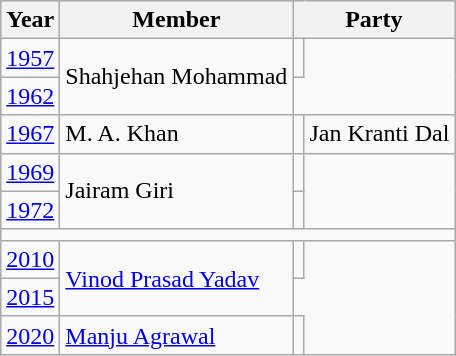<table class="wikitable sortable">
<tr>
<th>Year</th>
<th>Member</th>
<th colspan="2">Party</th>
</tr>
<tr>
<td><a href='#'>1957</a></td>
<td rowspan="2">Shahjehan Mohammad</td>
<td></td>
</tr>
<tr>
<td><a href='#'>1962</a></td>
</tr>
<tr>
<td><a href='#'>1967</a></td>
<td>M. A. Khan</td>
<td></td>
<td>Jan Kranti Dal</td>
</tr>
<tr>
<td><a href='#'>1969</a></td>
<td rowspan="2">Jairam Giri</td>
<td></td>
</tr>
<tr>
<td><a href='#'>1972</a></td>
<td></td>
</tr>
<tr>
<td colspan="4"></td>
</tr>
<tr>
<td><a href='#'>2010</a></td>
<td rowspan="2"><a href='#'>Vinod Prasad Yadav</a></td>
<td></td>
</tr>
<tr>
<td><a href='#'>2015</a></td>
</tr>
<tr>
<td><a href='#'>2020</a></td>
<td><a href='#'>Manju Agrawal</a></td>
<td></td>
</tr>
</table>
